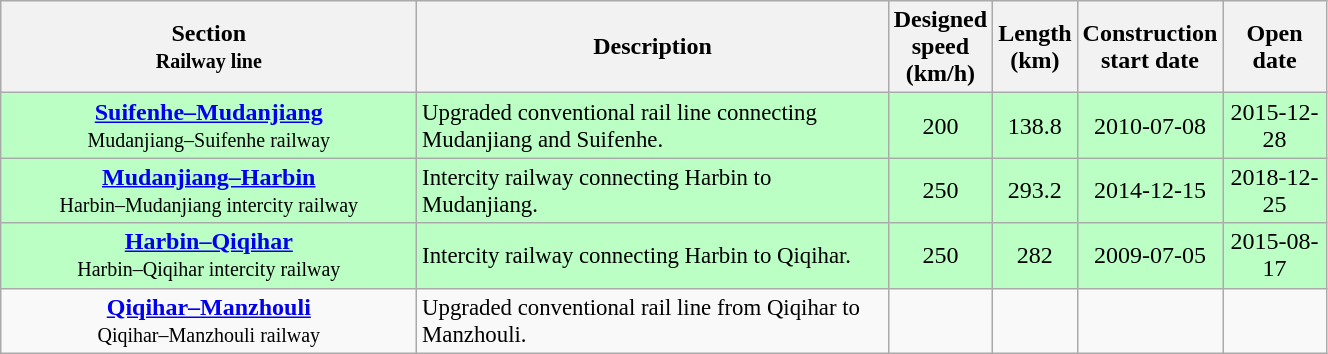<table class="wikitable sortable" width=70% style="font-size:100%;text-align: center;">
<tr>
<th width="270"><strong>Section</strong> <br> <small> Railway line </small></th>
<th><strong>Description</strong></th>
<th><strong>Designed <br> speed <br> (km/h)</strong> <br></th>
<th><strong>Length <br> (km)</strong> <br></th>
<th><strong>Construction <br> start date</strong> <br></th>
<th><strong>Open date</strong> <br></th>
</tr>
<tr style="background:#bcffc5;">
<td><strong><a href='#'>Suifenhe–Mudanjiang</a></strong> <br> <small>Mudanjiang–Suifenhe railway</small></td>
<td style="font-size:95%; text-align:left">Upgraded conventional rail line connecting Mudanjiang and Suifenhe.</td>
<td>200</td>
<td>138.8</td>
<td>2010-07-08</td>
<td>2015-12-28</td>
</tr>
<tr style="background:#bcffc5;">
<td><strong><a href='#'>Mudanjiang–Harbin</a></strong> <br> <small> Harbin–Mudanjiang intercity railway </small></td>
<td style="font-size:95%; text-align:left">Intercity railway connecting Harbin to Mudanjiang.</td>
<td>250</td>
<td>293.2 </td>
<td>2014-12-15 </td>
<td>2018-12-25 </td>
</tr>
<tr style="background:#bcffc5;">
<td><strong><a href='#'>Harbin–Qiqihar</a></strong> <br> <small> Harbin–Qiqihar intercity railway </small></td>
<td style="font-size:95%; text-align:left">Intercity railway connecting Harbin to Qiqihar.</td>
<td>250</td>
<td>282</td>
<td>2009-07-05</td>
<td>2015-08-17 </td>
</tr>
<tr>
<td><strong><a href='#'>Qiqihar–Manzhouli</a></strong> <br> <small> Qiqihar–Manzhouli railway </small></td>
<td style="font-size:95%; text-align:left">Upgraded conventional rail line from Qiqihar to Manzhouli.</td>
<td></td>
<td></td>
<td></td>
<td></td>
</tr>
</table>
